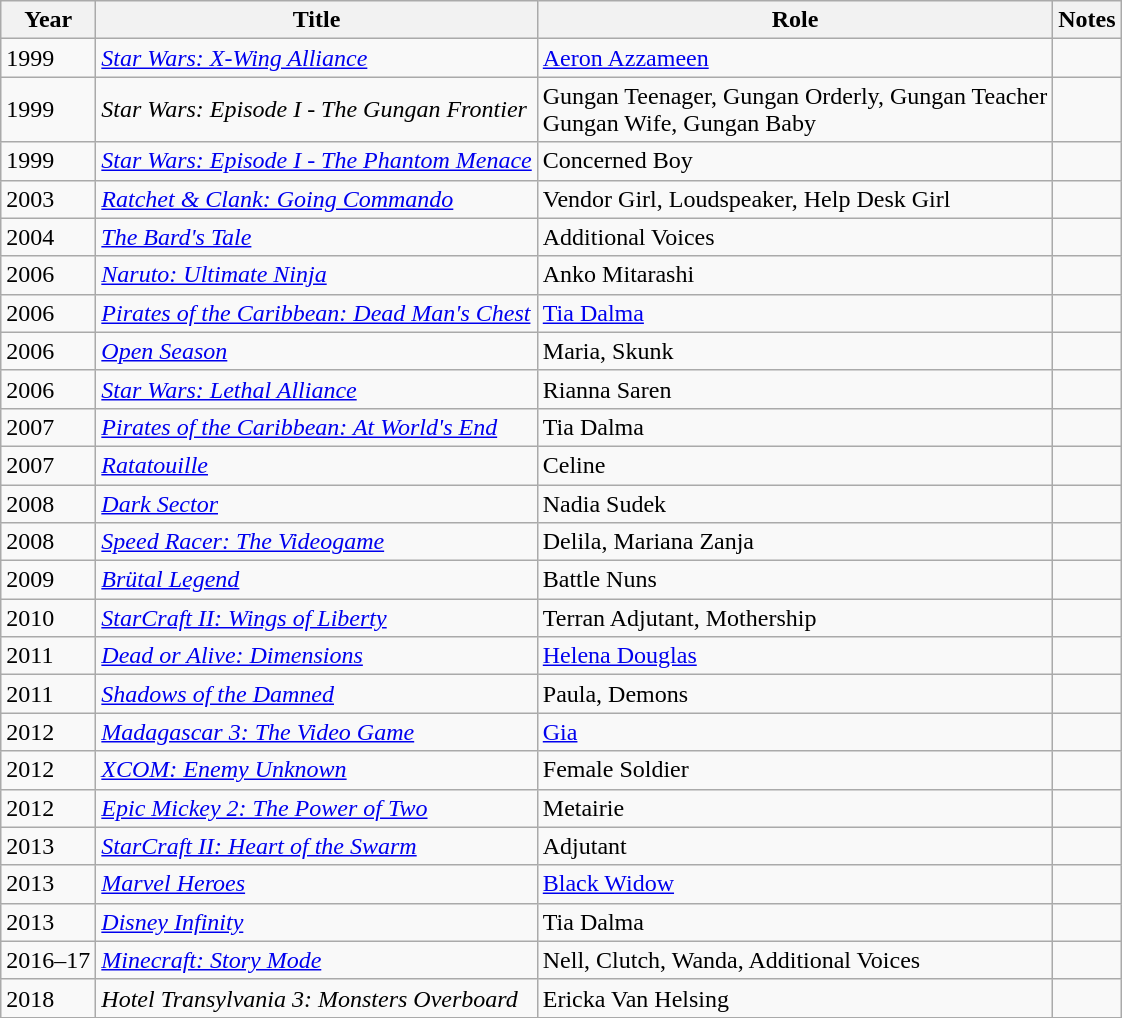<table class="wikitable sortable">
<tr>
<th>Year</th>
<th>Title</th>
<th>Role</th>
<th>Notes</th>
</tr>
<tr>
<td>1999</td>
<td><em><a href='#'>Star Wars: X-Wing Alliance</a></em></td>
<td><a href='#'>Aeron Azzameen</a></td>
<td></td>
</tr>
<tr>
<td>1999</td>
<td><em>Star Wars: Episode I - The Gungan Frontier</em></td>
<td>Gungan Teenager, Gungan Orderly, Gungan Teacher<br> Gungan Wife, Gungan Baby</td>
<td></td>
</tr>
<tr>
<td>1999</td>
<td><em><a href='#'>Star Wars: Episode I - The Phantom Menace</a></em></td>
<td>Concerned Boy</td>
<td></td>
</tr>
<tr>
<td>2003</td>
<td><em><a href='#'>Ratchet & Clank: Going Commando</a></em></td>
<td>Vendor Girl, Loudspeaker, Help Desk Girl</td>
<td></td>
</tr>
<tr>
<td>2004</td>
<td><em><a href='#'>The Bard's Tale</a></em></td>
<td>Additional Voices</td>
<td></td>
</tr>
<tr>
<td>2006</td>
<td><em><a href='#'>Naruto: Ultimate Ninja</a></em></td>
<td>Anko Mitarashi</td>
<td></td>
</tr>
<tr>
<td>2006</td>
<td><em><a href='#'>Pirates of the Caribbean: Dead Man's Chest</a></em></td>
<td><a href='#'>Tia Dalma</a></td>
<td></td>
</tr>
<tr>
<td>2006</td>
<td><em><a href='#'>Open Season</a></em></td>
<td>Maria, Skunk</td>
<td></td>
</tr>
<tr>
<td>2006</td>
<td><em><a href='#'>Star Wars: Lethal Alliance</a></em></td>
<td>Rianna Saren</td>
<td></td>
</tr>
<tr>
<td>2007</td>
<td><em><a href='#'>Pirates of the Caribbean: At World's End</a></em></td>
<td>Tia Dalma</td>
<td></td>
</tr>
<tr>
<td>2007</td>
<td><em><a href='#'>Ratatouille</a></em></td>
<td>Celine</td>
<td></td>
</tr>
<tr>
<td>2008</td>
<td><em><a href='#'>Dark Sector</a></em></td>
<td>Nadia Sudek</td>
<td></td>
</tr>
<tr>
<td>2008</td>
<td><em><a href='#'>Speed Racer: The Videogame</a></em></td>
<td>Delila, Mariana Zanja</td>
<td></td>
</tr>
<tr>
<td>2009</td>
<td><em><a href='#'>Brütal Legend</a></em></td>
<td>Battle Nuns</td>
<td></td>
</tr>
<tr>
<td>2010</td>
<td><em><a href='#'>StarCraft II: Wings of Liberty</a></em></td>
<td>Terran Adjutant, Mothership</td>
<td></td>
</tr>
<tr>
<td>2011</td>
<td><em><a href='#'>Dead or Alive: Dimensions</a></em></td>
<td><a href='#'>Helena Douglas</a></td>
<td></td>
</tr>
<tr>
<td>2011</td>
<td><em><a href='#'>Shadows of the Damned</a></em></td>
<td>Paula, Demons</td>
<td></td>
</tr>
<tr>
<td>2012</td>
<td><em><a href='#'>Madagascar 3: The Video Game</a></em></td>
<td><a href='#'>Gia</a></td>
<td></td>
</tr>
<tr>
<td>2012</td>
<td><em><a href='#'>XCOM: Enemy Unknown</a></em></td>
<td>Female Soldier</td>
<td></td>
</tr>
<tr>
<td>2012</td>
<td><em><a href='#'>Epic Mickey 2: The Power of Two</a></em></td>
<td>Metairie</td>
<td></td>
</tr>
<tr>
<td>2013</td>
<td><em><a href='#'>StarCraft II: Heart of the Swarm</a></em></td>
<td>Adjutant</td>
<td></td>
</tr>
<tr>
<td>2013</td>
<td><em><a href='#'>Marvel Heroes</a></em></td>
<td><a href='#'>Black Widow</a></td>
<td></td>
</tr>
<tr>
<td>2013</td>
<td><em><a href='#'>Disney Infinity</a></em></td>
<td>Tia Dalma</td>
<td></td>
</tr>
<tr>
<td>2016–17</td>
<td><em><a href='#'>Minecraft: Story Mode</a></em></td>
<td>Nell, Clutch, Wanda, Additional Voices</td>
<td></td>
</tr>
<tr>
<td>2018</td>
<td><em>Hotel Transylvania 3: Monsters Overboard</em></td>
<td>Ericka Van Helsing</td>
<td></td>
</tr>
<tr>
</tr>
</table>
